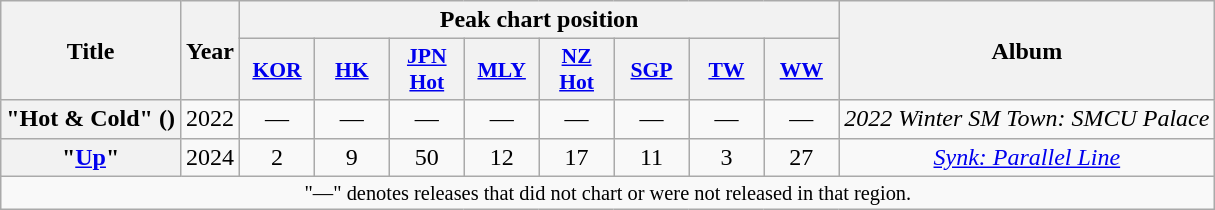<table class="wikitable plainrowheaders" style="text-align:center">
<tr>
<th scope="col" rowspan="2">Title</th>
<th scope="col" rowspan="2">Year</th>
<th scope="col" colspan="8">Peak chart position</th>
<th scope="col" rowspan="2">Album</th>
</tr>
<tr>
<th scope="col" style="font-size:90%; width:3em"><a href='#'>KOR</a><br></th>
<th scope="col" style="font-size:90%; width:3em"><a href='#'>HK</a><br></th>
<th scope="col" style="font-size:90%; width:3em"><a href='#'>JPN<br>Hot</a><br></th>
<th scope="col" style="font-size:90%; width:3em"><a href='#'>MLY</a><br></th>
<th scope="col" style="font-size:90%; width:3em"><a href='#'>NZ<br>Hot</a><br></th>
<th scope="col" style="font-size:90%; width:3em"><a href='#'>SGP</a><br></th>
<th scope="col" style="font-size:90%; width:3em"><a href='#'>TW</a><br></th>
<th scope="col" style="font-size:90%; width:3em"><a href='#'>WW</a><br></th>
</tr>
<tr>
<th scope="row">"Hot & Cold" ()<br></th>
<td>2022</td>
<td>—</td>
<td>—</td>
<td>—</td>
<td>—</td>
<td>—</td>
<td>—</td>
<td>—</td>
<td>—</td>
<td><em>2022 Winter SM Town: SMCU Palace</em></td>
</tr>
<tr>
<th scope="row">"<a href='#'>Up</a>"</th>
<td>2024</td>
<td>2</td>
<td>9</td>
<td>50</td>
<td>12</td>
<td>17</td>
<td>11</td>
<td>3</td>
<td>27</td>
<td><em><a href='#'>Synk: Parallel Line</a></em></td>
</tr>
<tr>
<td colspan="11" style="font-size:85%">"—" denotes releases that did not chart or were not released in that region.</td>
</tr>
</table>
